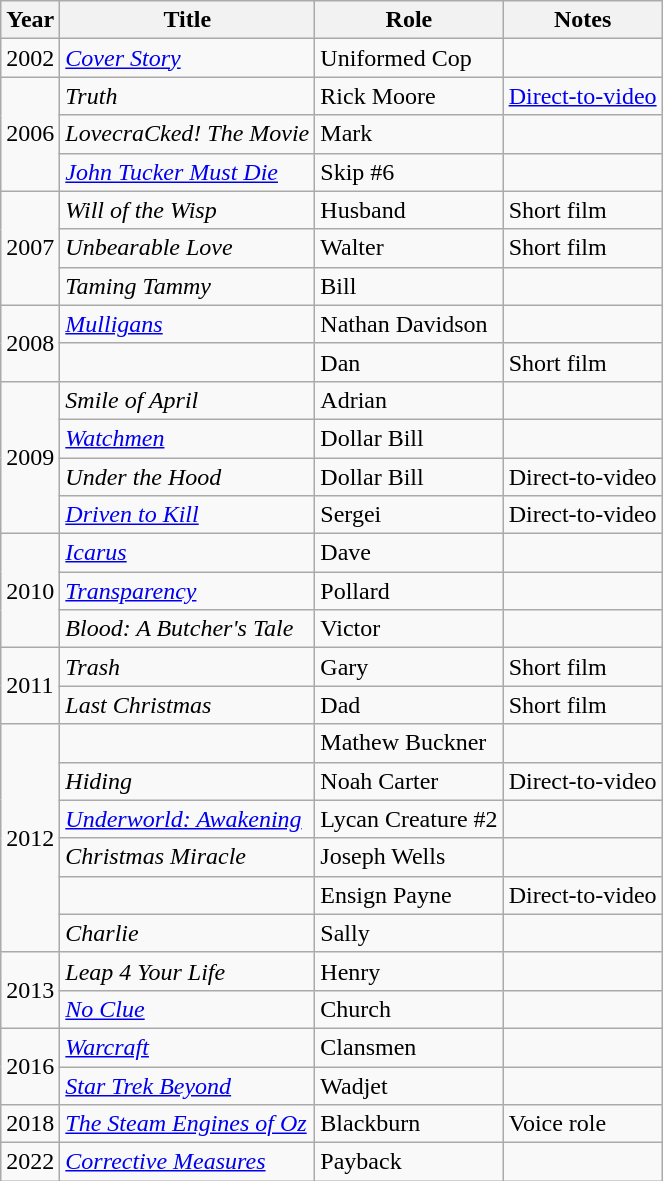<table class="wikitable sortable">
<tr>
<th>Year</th>
<th>Title</th>
<th>Role</th>
<th class="unsortable">Notes</th>
</tr>
<tr>
<td>2002</td>
<td><em><a href='#'>Cover Story</a></em></td>
<td>Uniformed Cop</td>
<td></td>
</tr>
<tr>
<td rowspan="3">2006</td>
<td><em>Truth</em></td>
<td>Rick Moore</td>
<td><a href='#'>Direct-to-video</a></td>
</tr>
<tr>
<td><em>LovecraCked! The Movie</em></td>
<td>Mark</td>
<td></td>
</tr>
<tr>
<td><em><a href='#'>John Tucker Must Die</a></em></td>
<td>Skip #6</td>
<td></td>
</tr>
<tr>
<td rowspan="3">2007</td>
<td><em>Will of the Wisp</em></td>
<td>Husband</td>
<td>Short film</td>
</tr>
<tr>
<td><em>Unbearable Love</em></td>
<td>Walter</td>
<td>Short film</td>
</tr>
<tr>
<td><em>Taming Tammy</em></td>
<td>Bill</td>
<td></td>
</tr>
<tr>
<td rowspan="2">2008</td>
<td><em><a href='#'>Mulligans</a></em></td>
<td>Nathan Davidson</td>
<td></td>
</tr>
<tr>
<td><em></em></td>
<td>Dan</td>
<td>Short film</td>
</tr>
<tr>
<td rowspan="4">2009</td>
<td><em>Smile of April</em></td>
<td>Adrian</td>
<td></td>
</tr>
<tr>
<td><em><a href='#'>Watchmen</a></em></td>
<td>Dollar Bill</td>
<td></td>
</tr>
<tr>
<td><em>Under the Hood</em></td>
<td>Dollar Bill</td>
<td>Direct-to-video</td>
</tr>
<tr>
<td><em><a href='#'>Driven to Kill</a></em></td>
<td>Sergei</td>
<td>Direct-to-video</td>
</tr>
<tr>
<td rowspan="3">2010</td>
<td><em><a href='#'>Icarus</a></em></td>
<td>Dave</td>
<td></td>
</tr>
<tr>
<td><em><a href='#'>Transparency</a></em></td>
<td>Pollard</td>
<td></td>
</tr>
<tr>
<td><em>Blood: A Butcher's Tale</em></td>
<td>Victor</td>
<td></td>
</tr>
<tr>
<td rowspan="2">2011</td>
<td><em>Trash</em></td>
<td>Gary</td>
<td>Short film</td>
</tr>
<tr>
<td><em>Last Christmas</em></td>
<td>Dad</td>
<td>Short film</td>
</tr>
<tr>
<td rowspan="6">2012</td>
<td><em></em></td>
<td>Mathew Buckner</td>
<td></td>
</tr>
<tr>
<td><em>Hiding</em></td>
<td>Noah Carter</td>
<td>Direct-to-video</td>
</tr>
<tr>
<td><em><a href='#'>Underworld: Awakening</a></em></td>
<td>Lycan Creature #2</td>
<td></td>
</tr>
<tr>
<td><em>Christmas Miracle</em></td>
<td>Joseph Wells</td>
<td></td>
</tr>
<tr>
<td><em></em></td>
<td>Ensign Payne</td>
<td>Direct-to-video</td>
</tr>
<tr>
<td><em>Charlie</em></td>
<td>Sally</td>
<td></td>
</tr>
<tr>
<td rowspan="2">2013</td>
<td><em>Leap 4 Your Life</em></td>
<td>Henry</td>
<td></td>
</tr>
<tr>
<td><em><a href='#'>No Clue</a></em></td>
<td>Church</td>
<td></td>
</tr>
<tr>
<td rowspan="2">2016</td>
<td><em><a href='#'>Warcraft</a></em></td>
<td>Clansmen</td>
<td></td>
</tr>
<tr>
<td><em><a href='#'>Star Trek Beyond</a></em></td>
<td>Wadjet</td>
<td></td>
</tr>
<tr>
<td>2018</td>
<td data-sort-value="Steam Engines of Oz, The"><em><a href='#'>The Steam Engines of Oz</a></em></td>
<td>Blackburn</td>
<td>Voice role</td>
</tr>
<tr>
<td>2022</td>
<td><em><a href='#'>Corrective Measures</a></em></td>
<td>Payback</td>
<td></td>
</tr>
</table>
